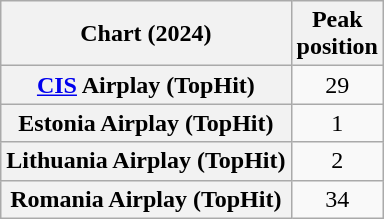<table class="wikitable plainrowheaders sortable" style="text-align:center">
<tr>
<th scope="col">Chart (2024)</th>
<th scope="col">Peak<br>position</th>
</tr>
<tr>
<th scope="row"><a href='#'>CIS</a> Airplay (TopHit)</th>
<td>29</td>
</tr>
<tr>
<th scope="row">Estonia Airplay (TopHit)</th>
<td>1</td>
</tr>
<tr>
<th scope="row">Lithuania Airplay (TopHit)</th>
<td>2</td>
</tr>
<tr>
<th scope="row">Romania Airplay (TopHit)</th>
<td>34</td>
</tr>
</table>
